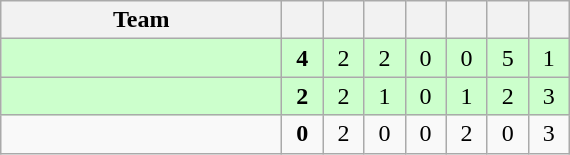<table class="wikitable" style="text-align: center;">
<tr>
<th width=180>Team</th>
<th width=20></th>
<th width=20></th>
<th width=20></th>
<th width=20></th>
<th width=20></th>
<th width=20></th>
<th width=20></th>
</tr>
<tr bgcolor=ccffcc>
<td align=left></td>
<td><strong>4</strong></td>
<td>2</td>
<td>2</td>
<td>0</td>
<td>0</td>
<td>5</td>
<td>1</td>
</tr>
<tr bgcolor=ccffcc>
<td align=left></td>
<td><strong>2</strong></td>
<td>2</td>
<td>1</td>
<td>0</td>
<td>1</td>
<td>2</td>
<td>3</td>
</tr>
<tr>
<td align=left></td>
<td><strong>0</strong></td>
<td>2</td>
<td>0</td>
<td>0</td>
<td>2</td>
<td>0</td>
<td>3</td>
</tr>
</table>
